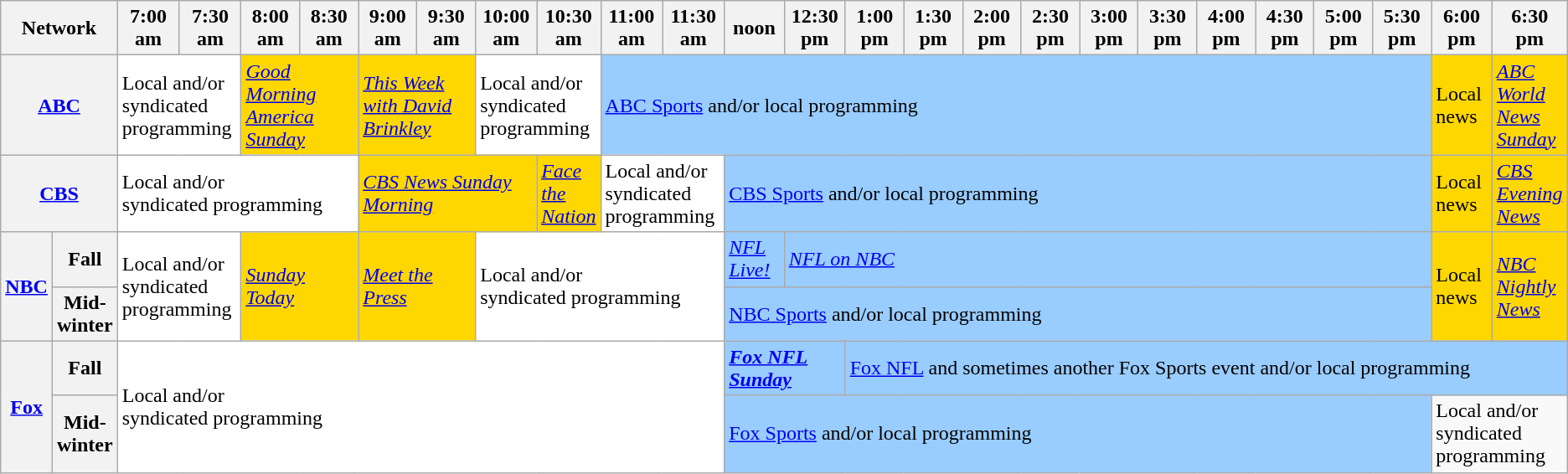<table class=wikitable>
<tr>
<th width="1.5%" bgcolor="#C0C0C0" colspan="2">Network</th>
<th width="4%" bgcolor="#C0C0C0">7:00 am</th>
<th width="4%" bgcolor="#C0C0C0">7:30 am</th>
<th width="4%" bgcolor="#C0C0C0">8:00 am</th>
<th width="4%" bgcolor="#C0C0C0">8:30 am</th>
<th width="4%" bgcolor="#C0C0C0">9:00 am</th>
<th width="4%" bgcolor="#C0C0C0">9:30 am</th>
<th width="4%" bgcolor="#C0C0C0">10:00 am</th>
<th width="4%" bgcolor="#C0C0C0">10:30 am</th>
<th width="4%" bgcolor="#C0C0C0">11:00 am</th>
<th width="4%" bgcolor="#C0C0C0">11:30 am</th>
<th width="4%" bgcolor="#C0C0C0">noon</th>
<th width="4%" bgcolor="#C0C0C0">12:30 pm</th>
<th width="4%" bgcolor="#C0C0C0">1:00 pm</th>
<th width="4%" bgcolor="#C0C0C0">1:30 pm</th>
<th width="4%" bgcolor="#C0C0C0">2:00 pm</th>
<th width="4%" bgcolor="#C0C0C0">2:30 pm</th>
<th width="4%" bgcolor="#C0C0C0">3:00 pm</th>
<th width="4%" bgcolor="#C0C0C0">3:30 pm</th>
<th width="4%" bgcolor="#C0C0C0">4:00 pm</th>
<th width="4%" bgcolor="#C0C0C0">4:30 pm</th>
<th width="4%" bgcolor="#C0C0C0">5:00 pm</th>
<th width="4%" bgcolor="#C0C0C0">5:30 pm</th>
<th width="4%" bgcolor="#C0C0C0">6:00 pm</th>
<th width="4%" bgcolor="#C0C0C0">6:30 pm</th>
</tr>
<tr>
<th bgcolor="#C0C0C0" colspan="2"><a href='#'>ABC</a></th>
<td bgcolor="white" colspan="2">Local and/or<br>syndicated programming</td>
<td bgcolor="gold" colspan="2"><em><a href='#'>Good Morning America Sunday</a></em></td>
<td bgcolor="gold" colspan="2"><em><a href='#'>This Week with David Brinkley</a></em></td>
<td bgcolor="white" colspan="2">Local and/or<br>syndicated programming</td>
<td bgcolor="99ccff" colspan="14"><a href='#'>ABC Sports</a> and/or local programming</td>
<td bgcolor="gold">Local news</td>
<td bgcolor="gold"><em><a href='#'>ABC World News Sunday</a></em></td>
</tr>
<tr>
<th bgcolor="#C0C0C0" colspan="2"><a href='#'>CBS</a></th>
<td bgcolor="white" colspan="4">Local and/or<br>syndicated programming</td>
<td bgcolor="gold" colspan="3"><em><a href='#'>CBS News Sunday Morning</a></em></td>
<td bgcolor="gold" colspan="1"><em><a href='#'>Face the Nation</a></em></td>
<td bgcolor="white" colspan="2">Local and/or<br>syndicated programming</td>
<td bgcolor="99ccff" colspan="12"><a href='#'>CBS Sports</a> and/or local programming</td>
<td bgcolor="gold">Local news</td>
<td bgcolor="gold"><em><a href='#'>CBS Evening News</a></em></td>
</tr>
<tr>
<th bgcolor="#C0C0C0" rowspan="2"><a href='#'>NBC</a></th>
<th>Fall</th>
<td bgcolor="white" colspan="2" rowspan="2">Local and/or<br>syndicated programming</td>
<td bgcolor="gold" colspan="2" rowspan="2"><em><a href='#'>Sunday Today</a></em></td>
<td bgcolor="gold" colspan="2" rowspan="2"><em><a href='#'>Meet the Press</a></em></td>
<td bgcolor="white" colspan="4" rowspan="2">Local and/or<br>syndicated programming</td>
<td bgcolor="99ccff" rowspan="1"><em><a href='#'>NFL Live!</a></em></td>
<td bgcolor="99ccff" colspan="11" rowspan="1"><em><a href='#'>NFL on NBC</a></em></td>
<td bgcolor="gold" rowspan="2">Local news</td>
<td bgcolor="gold" rowspan="2"><em><a href='#'>NBC Nightly News</a></em></td>
</tr>
<tr>
<th>Mid-winter</th>
<td bgcolor="99ccff" colspan="12" rowspan="1"><a href='#'>NBC Sports</a> and/or local programming</td>
</tr>
<tr>
<th bgcolor="#C0C0C0" rowspan="2"><a href='#'>Fox</a></th>
<th>Fall</th>
<td colspan="10" rowspan="2" bgcolor="white" ">Local and/or<br>syndicated programming</td>
<td colspan="2" bgcolor="99ccff"><strong><em><a href='#'>Fox NFL Sunday</a></em></strong></td>
<td colspan="12" bgcolor="99ccff"><a href='#'>Fox NFL</a> and sometimes another Fox Sports event and/or local programming</td>
</tr>
<tr>
<th>Mid-winter</th>
<td colspan="12" bgcolor="99ccff"><a href='#'>Fox Sports</a> and/or local programming</td>
<td colspan="2">Local and/or<br>syndicated programming</td>
</tr>
</table>
